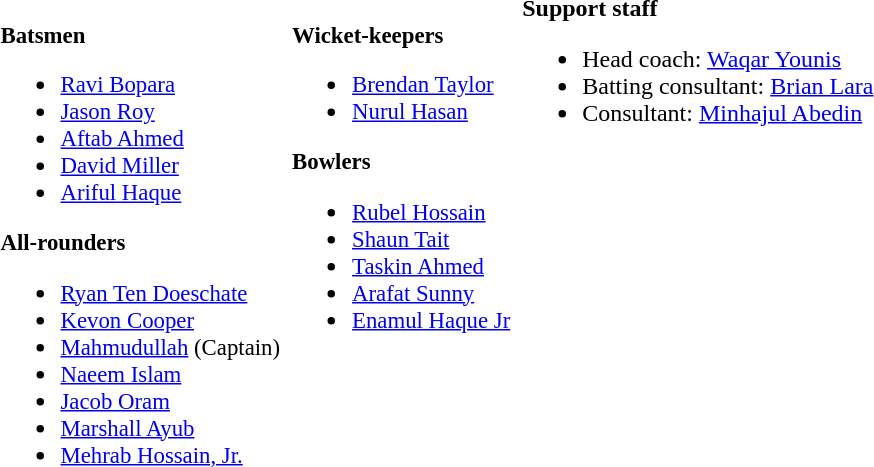<table class="toccolours">
<tr>
</tr>
<tr>
<td style="font-size: 95%;" valign="top"><br><strong>Batsmen</strong><ul><li>  <a href='#'>Ravi Bopara</a></li><li>  <a href='#'>Jason Roy</a></li><li>  <a href='#'>Aftab Ahmed</a></li><li>  <a href='#'>David Miller</a></li><li>  <a href='#'>Ariful Haque</a></li></ul><strong>All-rounders</strong><ul><li>  <a href='#'>Ryan Ten Doeschate</a></li><li>  <a href='#'>Kevon Cooper</a></li><li>  <a href='#'>Mahmudullah</a> (Captain)</li><li>  <a href='#'>Naeem Islam</a></li><li>  <a href='#'>Jacob Oram</a></li><li>  <a href='#'>Marshall Ayub</a></li><li>  <a href='#'>Mehrab Hossain, Jr.</a></li></ul></td>
<td></td>
<td style="font-size: 95%;" valign="top"><br><strong>Wicket-keepers</strong><ul><li>  <a href='#'>Brendan Taylor</a></li><li>  <a href='#'>Nurul Hasan</a></li></ul><strong>Bowlers</strong><ul><li>  <a href='#'>Rubel Hossain</a></li><li>  <a href='#'>Shaun Tait</a></li><li>  <a href='#'>Taskin Ahmed</a></li><li>  <a href='#'>Arafat Sunny</a></li><li>  <a href='#'>Enamul Haque Jr</a></li></ul></td>
<td></td>
<td valign="top"><strong>Support staff</strong><br><ul><li>Head coach:  <a href='#'>Waqar Younis</a></li><li>Batting consultant:  <a href='#'>Brian Lara</a></li><li>Consultant:  <a href='#'>Minhajul Abedin</a></li></ul></td>
</tr>
<tr>
</tr>
</table>
